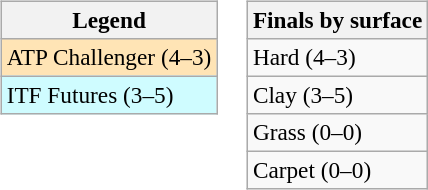<table>
<tr valign=top>
<td><br><table class=wikitable style=font-size:97%>
<tr>
<th>Legend</th>
</tr>
<tr bgcolor=moccasin>
<td>ATP Challenger (4–3)</td>
</tr>
<tr bgcolor=cffcff>
<td>ITF Futures (3–5)</td>
</tr>
</table>
</td>
<td><br><table class=wikitable style=font-size:97%>
<tr>
<th>Finals by surface</th>
</tr>
<tr>
<td>Hard (4–3)</td>
</tr>
<tr>
<td>Clay (3–5)</td>
</tr>
<tr>
<td>Grass (0–0)</td>
</tr>
<tr>
<td>Carpet (0–0)</td>
</tr>
</table>
</td>
</tr>
</table>
